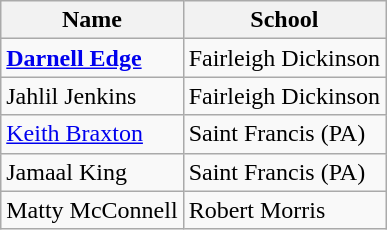<table class="wikitable">
<tr>
<th>Name</th>
<th>School</th>
</tr>
<tr>
<td><strong><a href='#'>Darnell Edge</a></strong></td>
<td>Fairleigh Dickinson</td>
</tr>
<tr>
<td>Jahlil Jenkins</td>
<td>Fairleigh Dickinson</td>
</tr>
<tr>
<td><a href='#'>Keith Braxton</a></td>
<td>Saint Francis (PA)</td>
</tr>
<tr>
<td>Jamaal King</td>
<td>Saint Francis (PA)</td>
</tr>
<tr>
<td>Matty McConnell</td>
<td>Robert Morris</td>
</tr>
</table>
